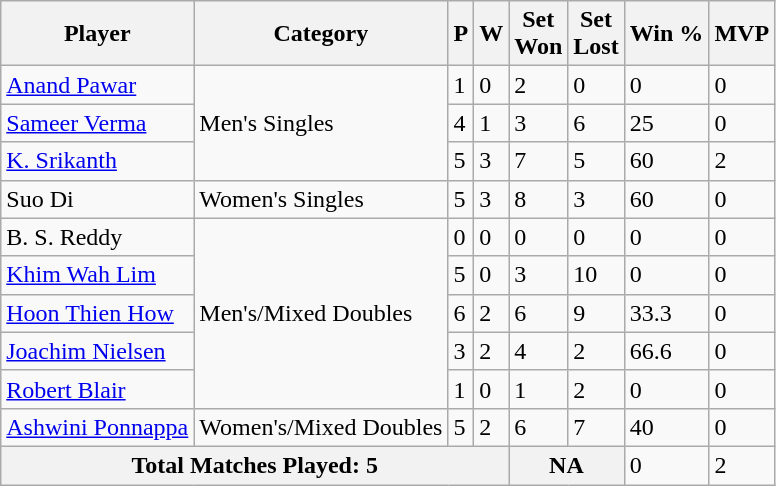<table class="wikitable">
<tr>
<th>Player</th>
<th>Category</th>
<th>P</th>
<th>W</th>
<th>Set<br>Won</th>
<th>Set<br>Lost</th>
<th>Win %</th>
<th>MVP</th>
</tr>
<tr>
<td> <a href='#'>Anand Pawar</a></td>
<td rowspan="3">Men's Singles</td>
<td>1</td>
<td>0</td>
<td>2</td>
<td>0</td>
<td>0</td>
<td>0</td>
</tr>
<tr>
<td> <a href='#'>Sameer Verma</a></td>
<td>4</td>
<td>1</td>
<td>3</td>
<td>6</td>
<td>25</td>
<td>0</td>
</tr>
<tr>
<td> <a href='#'>K. Srikanth</a></td>
<td>5</td>
<td>3</td>
<td>7</td>
<td>5</td>
<td>60</td>
<td>2</td>
</tr>
<tr>
<td> Suo Di</td>
<td>Women's Singles</td>
<td>5</td>
<td>3</td>
<td>8</td>
<td>3</td>
<td>60</td>
<td>0</td>
</tr>
<tr>
<td> B. S. Reddy</td>
<td rowspan="5">Men's/Mixed Doubles</td>
<td>0</td>
<td>0</td>
<td>0</td>
<td>0</td>
<td>0</td>
<td>0</td>
</tr>
<tr>
<td> <a href='#'>Khim Wah Lim</a></td>
<td>5</td>
<td>0</td>
<td>3</td>
<td>10</td>
<td>0</td>
<td>0</td>
</tr>
<tr>
<td> <a href='#'>Hoon Thien How</a></td>
<td>6</td>
<td>2</td>
<td>6</td>
<td>9</td>
<td>33.3</td>
<td>0</td>
</tr>
<tr>
<td> <a href='#'>Joachim Nielsen</a></td>
<td>3</td>
<td>2</td>
<td>4</td>
<td>2</td>
<td>66.6</td>
<td>0</td>
</tr>
<tr>
<td> <a href='#'>Robert Blair</a></td>
<td>1</td>
<td>0</td>
<td>1</td>
<td>2</td>
<td>0</td>
<td>0</td>
</tr>
<tr>
<td> <a href='#'>Ashwini Ponnappa</a></td>
<td>Women's/Mixed Doubles</td>
<td>5</td>
<td>2</td>
<td>6</td>
<td>7</td>
<td>40</td>
<td>0</td>
</tr>
<tr>
<th colspan="4">Total Matches Played: 5</th>
<th colspan="2">NA</th>
<td>0</td>
<td>2</td>
</tr>
</table>
